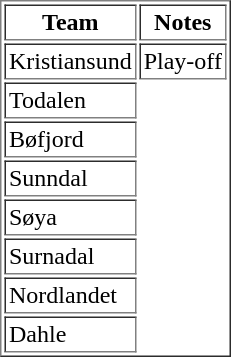<table border="1" cellpadding="2">
<tr>
<th>Team</th>
<th>Notes</th>
</tr>
<tr>
<td>Kristiansund</td>
<td>Play-off</td>
</tr>
<tr>
<td>Todalen</td>
</tr>
<tr>
<td>Bøfjord</td>
</tr>
<tr>
<td>Sunndal</td>
</tr>
<tr>
<td>Søya</td>
</tr>
<tr>
<td>Surnadal</td>
</tr>
<tr>
<td>Nordlandet</td>
</tr>
<tr>
<td>Dahle</td>
</tr>
</table>
